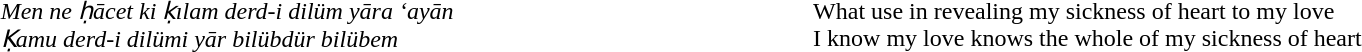<table align=left border=0 cellpadding=2 cellspacing=0 width="98%">
<tr>
<td>     </td>
<td><em>Men ne ḥācet ki ḳılam derd-i dilüm yāra ‘ayān<br>Ḳamu derd-i dilümi yār bilübdür bilübem</em></td>
<td>What use in revealing my sickness of heart to my love<br>I know my love knows the whole of my sickness of heart</td>
</tr>
</table>
